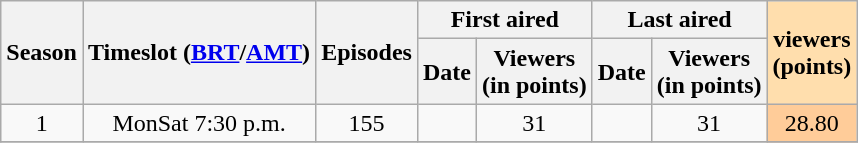<table class="wikitable" style="text-align: center">
<tr>
<th scope="col" rowspan="2">Season</th>
<th scope="col" rowspan="2">Timeslot (<a href='#'>BRT</a>/<a href='#'>AMT</a>)</th>
<th scope="col" rowspan="2" colspan="1">Episodes</th>
<th scope="col" colspan="2">First aired</th>
<th scope="col" colspan="2">Last aired</th>
<th style="background:#ffdead;" rowspan="2"> viewers <br> (points)</th>
</tr>
<tr>
<th scope="col">Date</th>
<th scope="col">Viewers<br>(in points)</th>
<th scope="col">Date</th>
<th scope="col">Viewers<br>(in points)</th>
</tr>
<tr>
<td>1</td>
<td>MonSat 7:30 p.m.</td>
<td>155</td>
<td></td>
<td>31</td>
<td></td>
<td>31</td>
<td style="background:#fc9;">28.80</td>
</tr>
<tr>
</tr>
</table>
